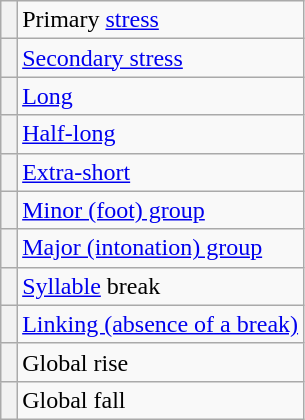<table class="wikitable" style="margin-right:1.5em">
<tr>
<th style="font-weight: normal; font-size: x-large;"></th>
<td>Primary <a href='#'>stress</a></td>
</tr>
<tr>
<th style="font-weight: normal; font-size: x-large;"></th>
<td><a href='#'>Secondary stress</a></td>
</tr>
<tr>
<th style="font-weight: normal; font-size: x-large;"></th>
<td><a href='#'>Long</a></td>
</tr>
<tr>
<th style="font-weight: normal; font-size: x-large;"></th>
<td><a href='#'>Half-long</a></td>
</tr>
<tr>
<th style="font-weight: normal; font-size: x-large;"></th>
<td><a href='#'>Extra-short</a></td>
</tr>
<tr>
<th style="font-weight: normal; font-size: x-large;"></th>
<td><a href='#'>Minor (foot) group</a></td>
</tr>
<tr>
<th style="font-weight: normal; font-size: x-large;"></th>
<td><a href='#'>Major (intonation) group</a></td>
</tr>
<tr>
<th style="font-weight: normal; font-size: x-large;"></th>
<td><a href='#'>Syllable</a> break</td>
</tr>
<tr>
<th style="font-weight: normal; font-size: x-large;"></th>
<td><a href='#'>Linking (absence of a break)</a></td>
</tr>
<tr>
<th style="font-weight: normal; font-size: x-large;"></th>
<td>Global rise</td>
</tr>
<tr>
<th style="font-weight: normal; font-size: x-large;"></th>
<td>Global fall</td>
</tr>
</table>
